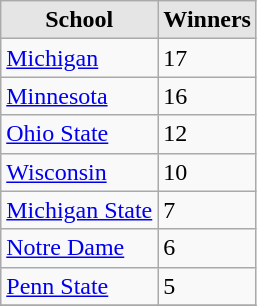<table class="wikitable">
<tr>
<th style="background:#e5e5e5;">School</th>
<th style="background:#e5e5e5;">Winners</th>
</tr>
<tr>
<td><a href='#'>Michigan</a></td>
<td>17</td>
</tr>
<tr>
<td><a href='#'>Minnesota</a></td>
<td>16</td>
</tr>
<tr>
<td><a href='#'>Ohio State</a></td>
<td>12</td>
</tr>
<tr>
<td><a href='#'>Wisconsin</a></td>
<td>10</td>
</tr>
<tr>
<td><a href='#'>Michigan State</a></td>
<td>7</td>
</tr>
<tr>
<td><a href='#'>Notre Dame</a></td>
<td>6</td>
</tr>
<tr>
<td><a href='#'>Penn State</a></td>
<td>5</td>
</tr>
<tr>
</tr>
</table>
